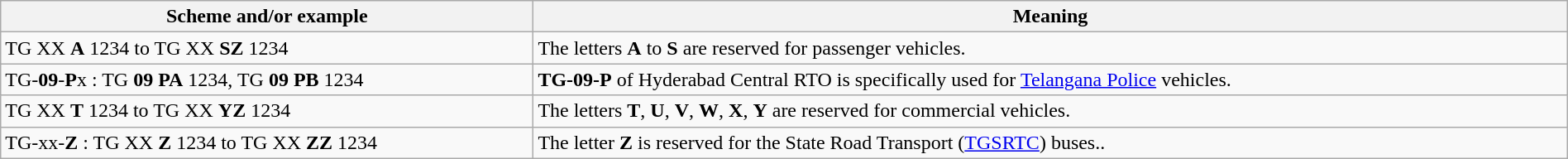<table class="wikitable" style="width:100%;" border="1" cellspacing="0" cellpadding="3">
<tr>
<th scope="col" style="width:34%">Scheme and/or example</th>
<th scope="col" style="width:66%">Meaning</th>
</tr>
<tr>
<td><span>TG XX <strong>A</strong> 1234</span> to <span>TG XX <strong>SZ</strong> 1234</span></td>
<td>The letters <strong>A</strong> to <strong>S</strong> are reserved for passenger vehicles.</td>
</tr>
<tr>
<td>TG-<strong>09</strong>-<strong>P</strong>x : <span>TG <strong>09 PA</strong> 1234</span>, <span>TG <strong>09 PB</strong> 1234</span></td>
<td><strong>TG-09-P</strong> of Hyderabad Central RTO is specifically used for <a href='#'>Telangana Police</a> vehicles.</td>
</tr>
<tr>
<td><span>TG XX <strong>T</strong> 1234</span> to <span>TG XX <strong>YZ</strong> 1234</span></td>
<td>The letters <strong>T</strong>, <strong>U</strong>, <strong>V</strong>, <strong>W</strong>, <strong>X</strong>, <strong>Y</strong> are reserved for commercial vehicles.</td>
</tr>
<tr>
<td>TG-xx-<strong>Z</strong> : <span>TG XX <strong>Z</strong> 1234</span> to <span>TG XX <strong>ZZ</strong> 1234</span></td>
<td>The letter <strong>Z</strong> is reserved for the State Road Transport (<a href='#'>TGSRTC</a>) buses..</td>
</tr>
</table>
